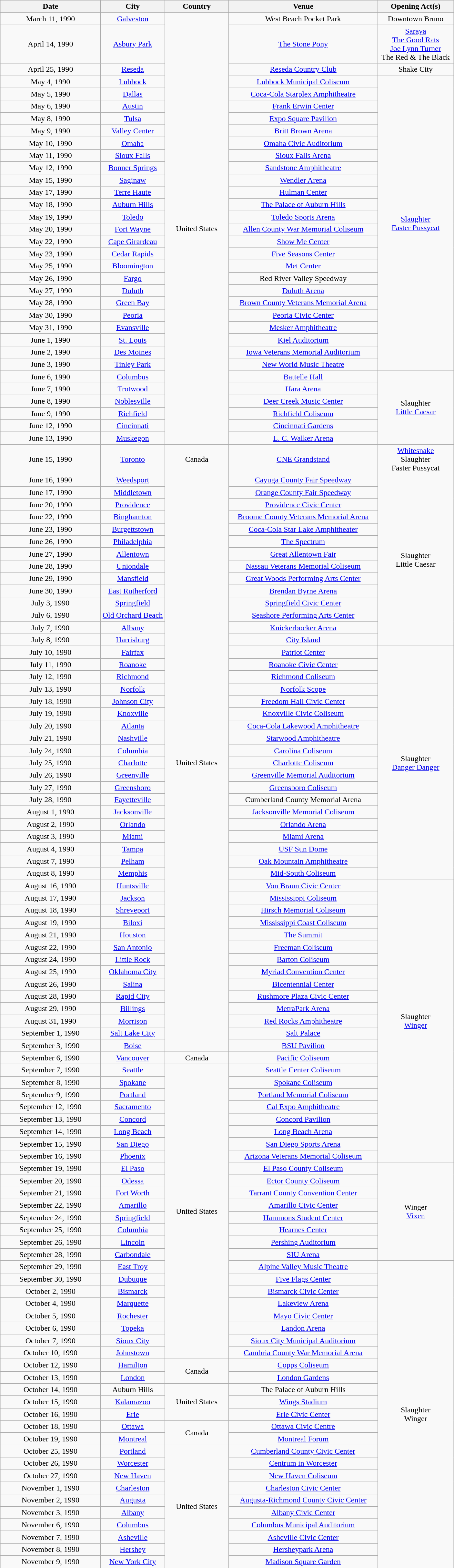<table class="wikitable" style="text-align:center;">
<tr>
<th width="200">Date</th>
<th width="125">City</th>
<th width="125">Country</th>
<th width="300">Venue</th>
<th width="150">Opening Act(s)</th>
</tr>
<tr>
<td>March 11, 1990</td>
<td><a href='#'>Galveston</a></td>
<td rowspan="33">United States</td>
<td>West Beach Pocket Park</td>
<td>Downtown Bruno</td>
</tr>
<tr>
<td>April 14, 1990</td>
<td><a href='#'>Asbury Park</a></td>
<td><a href='#'>The Stone Pony</a></td>
<td><a href='#'>Saraya</a><br><a href='#'>The Good Rats</a><br><a href='#'>Joe Lynn Turner</a><br>The Red & The Black</td>
</tr>
<tr>
<td>April 25, 1990</td>
<td><a href='#'>Reseda</a></td>
<td><a href='#'>Reseda Country Club</a></td>
<td>Shake City</td>
</tr>
<tr>
<td>May 4, 1990</td>
<td><a href='#'>Lubbock</a></td>
<td><a href='#'>Lubbock Municipal Coliseum</a></td>
<td rowspan="24"><a href='#'>Slaughter</a><br><a href='#'>Faster Pussycat</a></td>
</tr>
<tr>
<td>May 5, 1990</td>
<td><a href='#'>Dallas</a></td>
<td><a href='#'>Coca-Cola Starplex Amphitheatre</a></td>
</tr>
<tr>
<td>May 6, 1990</td>
<td><a href='#'>Austin</a></td>
<td><a href='#'>Frank Erwin Center</a></td>
</tr>
<tr>
<td>May 8, 1990</td>
<td><a href='#'>Tulsa</a></td>
<td><a href='#'>Expo Square Pavilion</a></td>
</tr>
<tr>
<td>May 9, 1990</td>
<td><a href='#'>Valley Center</a></td>
<td><a href='#'>Britt Brown Arena</a></td>
</tr>
<tr>
<td>May 10, 1990</td>
<td><a href='#'>Omaha</a></td>
<td><a href='#'>Omaha Civic Auditorium</a></td>
</tr>
<tr>
<td>May 11, 1990</td>
<td><a href='#'>Sioux Falls</a></td>
<td><a href='#'>Sioux Falls Arena</a></td>
</tr>
<tr>
<td>May 12, 1990</td>
<td><a href='#'>Bonner Springs</a></td>
<td><a href='#'>Sandstone Amphitheatre</a></td>
</tr>
<tr>
<td>May 15, 1990</td>
<td><a href='#'>Saginaw</a></td>
<td><a href='#'>Wendler Arena</a></td>
</tr>
<tr>
<td>May 17, 1990</td>
<td><a href='#'>Terre Haute</a></td>
<td><a href='#'>Hulman Center</a></td>
</tr>
<tr>
<td>May 18, 1990</td>
<td><a href='#'>Auburn Hills</a></td>
<td><a href='#'>The Palace of Auburn Hills</a></td>
</tr>
<tr>
<td>May 19, 1990</td>
<td><a href='#'>Toledo</a></td>
<td><a href='#'>Toledo Sports Arena</a></td>
</tr>
<tr>
<td>May 20, 1990</td>
<td><a href='#'>Fort Wayne</a></td>
<td><a href='#'>Allen County War Memorial Coliseum</a></td>
</tr>
<tr>
<td>May 22, 1990</td>
<td><a href='#'>Cape Girardeau</a></td>
<td><a href='#'>Show Me Center</a></td>
</tr>
<tr>
<td>May 23, 1990</td>
<td><a href='#'>Cedar Rapids</a></td>
<td><a href='#'>Five Seasons Center</a></td>
</tr>
<tr>
<td>May 25, 1990</td>
<td><a href='#'>Bloomington</a></td>
<td><a href='#'>Met Center</a></td>
</tr>
<tr>
<td>May 26, 1990</td>
<td><a href='#'>Fargo</a></td>
<td>Red River Valley Speedway</td>
</tr>
<tr>
<td>May 27, 1990</td>
<td><a href='#'>Duluth</a></td>
<td><a href='#'>Duluth Arena</a></td>
</tr>
<tr>
<td>May 28, 1990</td>
<td><a href='#'>Green Bay</a></td>
<td><a href='#'>Brown County Veterans Memorial Arena</a></td>
</tr>
<tr>
<td>May 30, 1990</td>
<td><a href='#'>Peoria</a></td>
<td><a href='#'>Peoria Civic Center</a></td>
</tr>
<tr>
<td>May 31, 1990</td>
<td><a href='#'>Evansville</a></td>
<td><a href='#'>Mesker Amphitheatre</a></td>
</tr>
<tr>
<td>June 1, 1990</td>
<td><a href='#'>St. Louis</a></td>
<td><a href='#'>Kiel Auditorium</a></td>
</tr>
<tr>
<td>June 2, 1990</td>
<td><a href='#'>Des Moines</a></td>
<td><a href='#'>Iowa Veterans Memorial Auditorium</a></td>
</tr>
<tr>
<td>June 3, 1990</td>
<td><a href='#'>Tinley Park</a></td>
<td><a href='#'>New World Music Theatre</a></td>
</tr>
<tr>
<td>June 6, 1990</td>
<td><a href='#'>Columbus</a></td>
<td><a href='#'>Battelle Hall</a></td>
<td rowspan="6">Slaughter<br><a href='#'>Little Caesar</a></td>
</tr>
<tr>
<td>June 7, 1990</td>
<td><a href='#'>Trotwood</a></td>
<td><a href='#'>Hara Arena</a></td>
</tr>
<tr>
<td>June 8, 1990</td>
<td><a href='#'>Noblesville</a></td>
<td><a href='#'>Deer Creek Music Center</a></td>
</tr>
<tr>
<td>June 9, 1990</td>
<td><a href='#'>Richfield</a></td>
<td><a href='#'>Richfield Coliseum</a></td>
</tr>
<tr>
<td>June 12, 1990</td>
<td><a href='#'>Cincinnati</a></td>
<td><a href='#'>Cincinnati Gardens</a></td>
</tr>
<tr>
<td>June 13, 1990</td>
<td><a href='#'>Muskegon</a></td>
<td><a href='#'>L. C. Walker Arena</a></td>
</tr>
<tr>
<td>June 15, 1990</td>
<td><a href='#'>Toronto</a></td>
<td>Canada</td>
<td><a href='#'>CNE Grandstand</a></td>
<td><a href='#'>Whitesnake</a><br>Slaughter<br>Faster Pussycat</td>
</tr>
<tr>
<td>June 16, 1990</td>
<td><a href='#'>Weedsport</a></td>
<td rowspan="47">United States</td>
<td><a href='#'>Cayuga County Fair Speedway</a></td>
<td rowspan="14">Slaughter<br>Little Caesar</td>
</tr>
<tr>
<td>June 17, 1990</td>
<td><a href='#'>Middletown</a></td>
<td><a href='#'>Orange County Fair Speedway</a></td>
</tr>
<tr>
<td>June 20, 1990</td>
<td><a href='#'>Providence</a></td>
<td><a href='#'>Providence Civic Center</a></td>
</tr>
<tr>
<td>June 22, 1990</td>
<td><a href='#'>Binghamton</a></td>
<td><a href='#'>Broome County Veterans Memorial Arena</a></td>
</tr>
<tr>
<td>June 23, 1990</td>
<td><a href='#'>Burgettstown</a></td>
<td><a href='#'>Coca-Cola Star Lake Amphitheater</a></td>
</tr>
<tr>
<td>June 26, 1990</td>
<td><a href='#'>Philadelphia</a></td>
<td><a href='#'>The Spectrum</a></td>
</tr>
<tr>
<td>June 27, 1990</td>
<td><a href='#'>Allentown</a></td>
<td><a href='#'>Great Allentown Fair</a></td>
</tr>
<tr>
<td>June 28, 1990</td>
<td><a href='#'>Uniondale</a></td>
<td><a href='#'>Nassau Veterans Memorial Coliseum</a></td>
</tr>
<tr>
<td>June 29, 1990</td>
<td><a href='#'>Mansfield</a></td>
<td><a href='#'>Great Woods Performing Arts Center</a></td>
</tr>
<tr>
<td>June 30, 1990</td>
<td><a href='#'>East Rutherford</a></td>
<td><a href='#'>Brendan Byrne Arena</a></td>
</tr>
<tr>
<td>July 3, 1990</td>
<td><a href='#'>Springfield</a></td>
<td><a href='#'>Springfield Civic Center</a></td>
</tr>
<tr>
<td>July 6, 1990</td>
<td><a href='#'>Old Orchard Beach</a></td>
<td><a href='#'>Seashore Performing Arts Center</a></td>
</tr>
<tr>
<td>July 7, 1990</td>
<td><a href='#'>Albany</a></td>
<td><a href='#'>Knickerbocker Arena</a></td>
</tr>
<tr>
<td>July 8, 1990</td>
<td><a href='#'>Harrisburg</a></td>
<td><a href='#'>City Island</a></td>
</tr>
<tr>
<td>July 10, 1990</td>
<td><a href='#'>Fairfax</a></td>
<td><a href='#'>Patriot Center</a></td>
<td rowspan="19">Slaughter<br><a href='#'>Danger Danger</a></td>
</tr>
<tr>
<td>July 11, 1990</td>
<td><a href='#'>Roanoke</a></td>
<td><a href='#'>Roanoke Civic Center</a></td>
</tr>
<tr>
<td>July 12, 1990</td>
<td><a href='#'>Richmond</a></td>
<td><a href='#'>Richmond Coliseum</a></td>
</tr>
<tr>
<td>July 13, 1990</td>
<td><a href='#'>Norfolk</a></td>
<td><a href='#'>Norfolk Scope</a></td>
</tr>
<tr>
<td>July 18, 1990</td>
<td><a href='#'>Johnson City</a></td>
<td><a href='#'>Freedom Hall Civic Center</a></td>
</tr>
<tr>
<td>July 19, 1990</td>
<td><a href='#'>Knoxville</a></td>
<td><a href='#'>Knoxville Civic Coliseum</a></td>
</tr>
<tr>
<td>July 20, 1990</td>
<td><a href='#'>Atlanta</a></td>
<td><a href='#'>Coca-Cola Lakewood Amphitheatre</a></td>
</tr>
<tr>
<td>July 21, 1990</td>
<td><a href='#'>Nashville</a></td>
<td><a href='#'>Starwood Amphitheatre</a></td>
</tr>
<tr>
<td>July 24, 1990</td>
<td><a href='#'>Columbia</a></td>
<td><a href='#'>Carolina Coliseum</a></td>
</tr>
<tr>
<td>July 25, 1990</td>
<td><a href='#'>Charlotte</a></td>
<td><a href='#'>Charlotte Coliseum</a></td>
</tr>
<tr>
<td>July 26, 1990</td>
<td><a href='#'>Greenville</a></td>
<td><a href='#'>Greenville Memorial Auditorium</a></td>
</tr>
<tr>
<td>July 27, 1990</td>
<td><a href='#'>Greensboro</a></td>
<td><a href='#'>Greensboro Coliseum</a></td>
</tr>
<tr>
<td>July 28, 1990</td>
<td><a href='#'>Fayetteville</a></td>
<td>Cumberland County Memorial Arena</td>
</tr>
<tr>
<td>August 1, 1990</td>
<td><a href='#'>Jacksonville</a></td>
<td><a href='#'>Jacksonville Memorial Coliseum</a></td>
</tr>
<tr>
<td>August 2, 1990</td>
<td><a href='#'>Orlando</a></td>
<td><a href='#'>Orlando Arena</a></td>
</tr>
<tr>
<td>August 3, 1990</td>
<td><a href='#'>Miami</a></td>
<td><a href='#'>Miami Arena</a></td>
</tr>
<tr>
<td>August 4, 1990</td>
<td><a href='#'>Tampa</a></td>
<td><a href='#'>USF Sun Dome</a></td>
</tr>
<tr>
<td>August 7, 1990</td>
<td><a href='#'>Pelham</a></td>
<td><a href='#'>Oak Mountain Amphitheatre</a></td>
</tr>
<tr>
<td>August 8, 1990</td>
<td><a href='#'>Memphis</a></td>
<td><a href='#'>Mid-South Coliseum</a></td>
</tr>
<tr>
<td>August 16, 1990</td>
<td><a href='#'>Huntsville</a></td>
<td><a href='#'>Von Braun Civic Center</a></td>
<td rowspan="23">Slaughter<br><a href='#'>Winger</a></td>
</tr>
<tr>
<td>August 17, 1990</td>
<td><a href='#'>Jackson</a></td>
<td><a href='#'>Mississippi Coliseum</a></td>
</tr>
<tr>
<td>August 18, 1990</td>
<td><a href='#'>Shreveport</a></td>
<td><a href='#'>Hirsch Memorial Coliseum</a></td>
</tr>
<tr>
<td>August 19, 1990</td>
<td><a href='#'>Biloxi</a></td>
<td><a href='#'>Mississippi Coast Coliseum</a></td>
</tr>
<tr>
<td>August 21, 1990</td>
<td><a href='#'>Houston</a></td>
<td><a href='#'>The Summit</a></td>
</tr>
<tr>
<td>August 22, 1990</td>
<td><a href='#'>San Antonio</a></td>
<td><a href='#'>Freeman Coliseum</a></td>
</tr>
<tr>
<td>August 24, 1990</td>
<td><a href='#'>Little Rock</a></td>
<td><a href='#'>Barton Coliseum</a></td>
</tr>
<tr>
<td>August 25, 1990</td>
<td><a href='#'>Oklahoma City</a></td>
<td><a href='#'>Myriad Convention Center</a></td>
</tr>
<tr>
<td>August 26, 1990</td>
<td><a href='#'>Salina</a></td>
<td><a href='#'>Bicentennial Center</a></td>
</tr>
<tr>
<td>August 28, 1990</td>
<td><a href='#'>Rapid City</a></td>
<td><a href='#'>Rushmore Plaza Civic Center</a></td>
</tr>
<tr>
<td>August 29, 1990</td>
<td><a href='#'>Billings</a></td>
<td><a href='#'>MetraPark Arena</a></td>
</tr>
<tr>
<td>August 31, 1990</td>
<td><a href='#'>Morrison</a></td>
<td><a href='#'>Red Rocks Amphitheatre</a></td>
</tr>
<tr>
<td>September 1, 1990</td>
<td><a href='#'>Salt Lake City</a></td>
<td><a href='#'>Salt Palace</a></td>
</tr>
<tr>
<td>September 3, 1990</td>
<td><a href='#'>Boise</a></td>
<td><a href='#'>BSU Pavilion</a></td>
</tr>
<tr>
<td>September 6, 1990</td>
<td><a href='#'>Vancouver</a></td>
<td>Canada</td>
<td><a href='#'>Pacific Coliseum</a></td>
</tr>
<tr>
<td>September 7, 1990</td>
<td><a href='#'>Seattle</a></td>
<td rowspan="24">United States</td>
<td><a href='#'>Seattle Center Coliseum</a></td>
</tr>
<tr>
<td>September 8, 1990</td>
<td><a href='#'>Spokane</a></td>
<td><a href='#'>Spokane Coliseum</a></td>
</tr>
<tr>
<td>September 9, 1990</td>
<td><a href='#'>Portland</a></td>
<td><a href='#'>Portland Memorial Coliseum</a></td>
</tr>
<tr>
<td>September 12, 1990</td>
<td><a href='#'>Sacramento</a></td>
<td><a href='#'>Cal Expo Amphitheatre</a></td>
</tr>
<tr>
<td>September 13, 1990</td>
<td><a href='#'>Concord</a></td>
<td><a href='#'>Concord Pavilion</a></td>
</tr>
<tr>
<td>September 14, 1990</td>
<td><a href='#'>Long Beach</a></td>
<td><a href='#'>Long Beach Arena</a></td>
</tr>
<tr>
<td>September 15, 1990</td>
<td><a href='#'>San Diego</a></td>
<td><a href='#'>San Diego Sports Arena</a></td>
</tr>
<tr>
<td>September 16, 1990</td>
<td><a href='#'>Phoenix</a></td>
<td><a href='#'>Arizona Veterans Memorial Coliseum</a></td>
</tr>
<tr>
<td>September 19, 1990</td>
<td><a href='#'>El Paso</a></td>
<td><a href='#'>El Paso County Coliseum</a></td>
<td rowspan="8">Winger<br><a href='#'>Vixen</a></td>
</tr>
<tr>
<td>September 20, 1990</td>
<td><a href='#'>Odessa</a></td>
<td><a href='#'>Ector County Coliseum</a></td>
</tr>
<tr>
<td>September 21, 1990</td>
<td><a href='#'>Fort Worth</a></td>
<td><a href='#'>Tarrant County Convention Center</a></td>
</tr>
<tr>
<td>September 22, 1990</td>
<td><a href='#'>Amarillo</a></td>
<td><a href='#'>Amarillo Civic Center</a></td>
</tr>
<tr>
<td>September 24, 1990</td>
<td><a href='#'>Springfield</a></td>
<td><a href='#'>Hammons Student Center</a></td>
</tr>
<tr>
<td>September 25, 1990</td>
<td><a href='#'>Columbia</a></td>
<td><a href='#'>Hearnes Center</a></td>
</tr>
<tr>
<td>September 26, 1990</td>
<td><a href='#'>Lincoln</a></td>
<td><a href='#'>Pershing Auditorium</a></td>
</tr>
<tr>
<td>September 28, 1990</td>
<td><a href='#'>Carbondale</a></td>
<td><a href='#'>SIU Arena</a></td>
</tr>
<tr>
<td>September 29, 1990</td>
<td><a href='#'>East Troy</a></td>
<td><a href='#'>Alpine Valley Music Theatre</a></td>
<td rowspan="25">Slaughter<br>Winger</td>
</tr>
<tr>
<td>September 30, 1990</td>
<td><a href='#'>Dubuque</a></td>
<td><a href='#'>Five Flags Center</a></td>
</tr>
<tr>
<td>October 2, 1990</td>
<td><a href='#'>Bismarck</a></td>
<td><a href='#'>Bismarck Civic Center</a></td>
</tr>
<tr>
<td>October 4, 1990</td>
<td><a href='#'>Marquette</a></td>
<td><a href='#'>Lakeview Arena</a></td>
</tr>
<tr>
<td>October 5, 1990</td>
<td><a href='#'>Rochester</a></td>
<td><a href='#'>Mayo Civic Center</a></td>
</tr>
<tr>
<td>October 6, 1990</td>
<td><a href='#'>Topeka</a></td>
<td><a href='#'>Landon Arena</a></td>
</tr>
<tr>
<td>October 7, 1990</td>
<td><a href='#'>Sioux City</a></td>
<td><a href='#'>Sioux City Municipal Auditorium</a></td>
</tr>
<tr>
<td>October 10, 1990</td>
<td><a href='#'>Johnstown</a></td>
<td><a href='#'>Cambria County War Memorial Arena</a></td>
</tr>
<tr>
<td>October 12, 1990</td>
<td><a href='#'>Hamilton</a></td>
<td rowspan="2">Canada</td>
<td><a href='#'>Copps Coliseum</a></td>
</tr>
<tr>
<td>October 13, 1990</td>
<td><a href='#'>London</a></td>
<td><a href='#'>London Gardens</a></td>
</tr>
<tr>
<td>October 14, 1990</td>
<td>Auburn Hills</td>
<td rowspan="3">United States</td>
<td>The Palace of Auburn Hills</td>
</tr>
<tr>
<td>October 15, 1990</td>
<td><a href='#'>Kalamazoo</a></td>
<td><a href='#'>Wings Stadium</a></td>
</tr>
<tr>
<td>October 16, 1990</td>
<td><a href='#'>Erie</a></td>
<td><a href='#'>Erie Civic Center</a></td>
</tr>
<tr>
<td>October 18, 1990</td>
<td><a href='#'>Ottawa</a></td>
<td rowspan="2">Canada</td>
<td><a href='#'>Ottawa Civic Centre</a></td>
</tr>
<tr>
<td>October 19, 1990</td>
<td><a href='#'>Montreal</a></td>
<td><a href='#'>Montreal Forum</a></td>
</tr>
<tr>
<td>October 25, 1990</td>
<td><a href='#'>Portland</a></td>
<td rowspan="10">United States</td>
<td><a href='#'>Cumberland County Civic Center</a></td>
</tr>
<tr>
<td>October 26, 1990</td>
<td><a href='#'>Worcester</a></td>
<td><a href='#'>Centrum in Worcester</a></td>
</tr>
<tr>
<td>October 27, 1990</td>
<td><a href='#'>New Haven</a></td>
<td><a href='#'>New Haven Coliseum</a></td>
</tr>
<tr>
<td>November 1, 1990</td>
<td><a href='#'>Charleston</a></td>
<td><a href='#'>Charleston Civic Center</a></td>
</tr>
<tr>
<td>November 2, 1990</td>
<td><a href='#'>Augusta</a></td>
<td><a href='#'>Augusta-Richmond County Civic Center</a></td>
</tr>
<tr>
<td>November 3, 1990</td>
<td><a href='#'>Albany</a></td>
<td><a href='#'>Albany Civic Center</a></td>
</tr>
<tr>
<td>November 6, 1990</td>
<td><a href='#'>Columbus</a></td>
<td><a href='#'>Columbus Municipal Auditorium</a></td>
</tr>
<tr>
<td>November 7, 1990</td>
<td><a href='#'>Asheville</a></td>
<td><a href='#'>Asheville Civic Center</a></td>
</tr>
<tr>
<td>November 8, 1990</td>
<td><a href='#'>Hershey</a></td>
<td><a href='#'>Hersheypark Arena</a></td>
</tr>
<tr>
<td>November 9, 1990</td>
<td><a href='#'>New York City</a></td>
<td><a href='#'>Madison Square Garden</a></td>
</tr>
</table>
